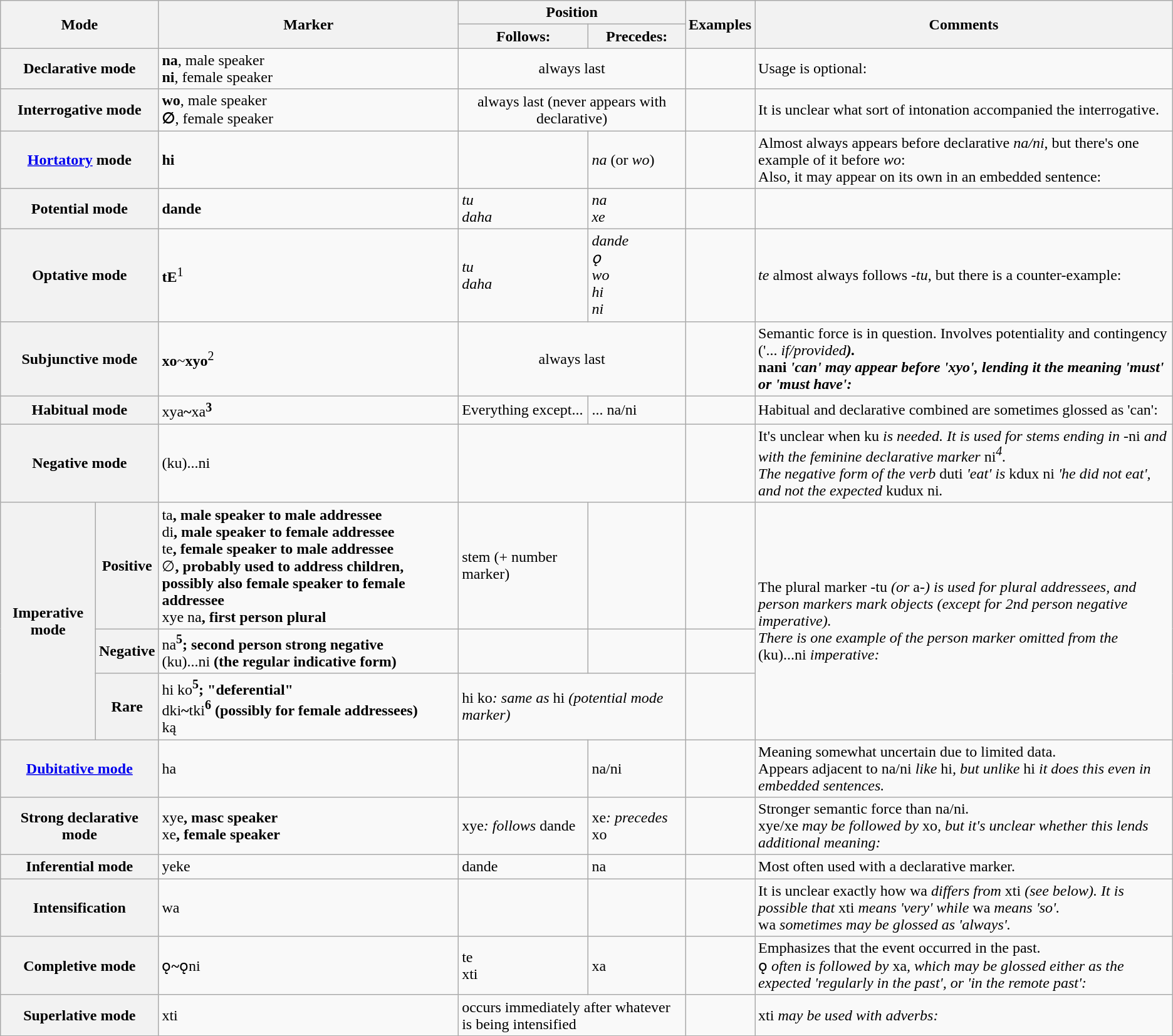<table class="wikitable">
<tr>
<th rowspan="2" colspan="2">Mode</th>
<th rowspan="2">Marker</th>
<th colspan="2">Position</th>
<th rowspan="2">Examples</th>
<th rowspan="2">Comments</th>
</tr>
<tr>
<th>Follows:</th>
<th>Precedes:</th>
</tr>
<tr>
<th colspan="2">Declarative mode</th>
<td><strong>na</strong>, male speaker <br> <strong>ni</strong>, female speaker</td>
<td colspan="2" align="center">always last</td>
<td><br></td>
<td>Usage is optional:<br></td>
</tr>
<tr>
<th colspan="2">Interrogative mode</th>
<td><strong>wo</strong>, male speaker <br> <strong>∅</strong>, female speaker</td>
<td colspan="2" align="center">always last (never appears with declarative)</td>
<td><br></td>
<td>It is unclear what sort of intonation accompanied the interrogative.</td>
</tr>
<tr>
<th colspan="2"><a href='#'>Hortatory</a> mode</th>
<td><strong>hi</strong></td>
<td></td>
<td><em>na</em> (or <em>wo</em>)</td>
<td><br></td>
<td>Almost always appears before declarative <em>na/ni</em>, but there's one example of it before <em>wo</em>:<br>Also, it may appear on its own in an embedded sentence:</td>
</tr>
<tr>
<th colspan="2">Potential mode</th>
<td><strong>dande</strong></td>
<td><em>tu</em> <br> <em>daha</em></td>
<td><em>na</em> <br> <em>xe</em></td>
<td><br></td>
<td></td>
</tr>
<tr>
<th colspan="2">Optative mode</th>
<td><strong>tE</strong><sup>1</sup></td>
<td><em>tu</em> <br> <em>daha</em></td>
<td><em>dande</em> <br> <em>ǫ</em> <br> <em>wo</em> <br> <em>hi</em> <br> <em>ni</em></td>
<td><br></td>
<td><em>te</em> almost always follows <em>-tu</em>, but there is a counter-example:<br></td>
</tr>
<tr>
<th colspan="2">Subjunctive mode</th>
<td><strong>xo</strong>~<strong>xyo</strong><sup>2</sup></td>
<td colspan="2" align="center">always last</td>
<td><br></td>
<td>Semantic force is in question. Involves potentiality and contingency ('... <em>if/provided<strong>).<br></em>nani<em> 'can' may appear before 'xyo', lending it the meaning 'must' or 'must have':</td>
</tr>
<tr>
<th colspan="2">Habitual mode</th>
<td></strong>xya<strong>~</strong>xa<strong><sup>3</sup></td>
<td>Everything except...</td>
<td>... </em>na/ni<em></td>
<td><br></td>
<td>Habitual and declarative combined are sometimes glossed as 'can':<br></td>
</tr>
<tr>
<th colspan="2">Negative mode</th>
<td></strong>(ku)...ni<strong></td>
<td colspan="2" align="center"></td>
<td><br></td>
<td>It's unclear when </em>ku<em> is needed. It is used for stems ending in </em>-ni<em> and with the feminine declarative marker </em>ni<em><sup>4</sup>.<br>The negative form of the verb </em>duti<em> 'eat' is </em>kdux ni<em> 'he did not eat', and not the expected </em>kudux ni<em>.</td>
</tr>
<tr>
<th rowspan="3">Imperative mode</th>
<th>Positive</th>
<td></strong>ta<strong>, male speaker to male addressee<br></strong>di<strong>, male speaker to female addressee<br></strong>te<strong>, female speaker to male addressee<br></strong>∅<strong>, probably used to address children, possibly also female speaker to female addressee<br></strong>xye na<strong>, first person plural</td>
<td>stem (+ number marker)</td>
<td></td>
<td><br></td>
<td rowspan="3">The plural marker </em>-tu<em> (or </em>a-<em>) is used for plural addressees, and person markers mark objects (except for 2nd person negative imperative).<br>There is one example of the person marker omitted from the </em>(ku)...ni<em> imperative:</td>
</tr>
<tr>
<th>Negative</th>
<td></strong>na<strong><sup>5</sup>; second person strong negative<br></strong>(ku)...ni<strong> (the regular indicative form)</td>
<td></td>
<td></td>
<td><br></td>
</tr>
<tr>
<th>Rare</th>
<td></strong>hi ko<strong><sup>5</sup>; "deferential"<br></strong>dki<strong>~</strong>tki<strong><sup>6</sup> (possibly for female addressees)<br></strong>ką<strong></td>
<td colspan="2"></em>hi ko<em>: same as </em>hi<em> (potential mode marker)</td>
<td><br></td>
</tr>
<tr>
<th colspan="2"><a href='#'>Dubitative mode</a></th>
<td></strong>ha<strong></td>
<td></td>
<td></em>na/ni<em></td>
<td><br></td>
<td>Meaning somewhat uncertain due to limited data.<br>Appears adjacent to </em>na/ni<em> like </em>hi<em>, but unlike </em>hi<em> it does this even in embedded sentences.</td>
</tr>
<tr>
<th colspan="2">Strong declarative mode</th>
<td></strong>xye<strong>, masc speaker <br> </strong>xe<strong>, female speaker</td>
<td></em>xye<em>: follows </em>dande<em></td>
<td></em>xe<em>: precedes </em>xo<em></td>
<td><br></td>
<td>Stronger semantic force than </em>na/ni<em>.<br></em>xye/xe<em> may be followed by </em>xo<em>, but it's unclear whether this lends additional meaning:</td>
</tr>
<tr>
<th colspan="2">Inferential mode</th>
<td></strong>yeke<strong></td>
<td></em>dande<em></td>
<td></em>na<em></td>
<td><br></td>
<td>Most often used with a declarative marker.</td>
</tr>
<tr>
<th colspan="2">Intensification</th>
<td></strong>wa<strong></td>
<td></td>
<td></td>
<td><br></td>
<td>It is unclear exactly how </em>wa<em> differs from </em>xti<em> (see below). It is possible that </em>xti<em> means 'very' while </em>wa<em> means 'so'.<br></em>wa<em> sometimes may be glossed as 'always'.</td>
</tr>
<tr>
<th colspan="2">Completive mode</th>
<td></strong>ǫ<strong>~</strong>ǫni<strong></td>
<td></em>te<em> <br> </em>xti<em></td>
<td></em>xa<em></td>
<td><br></td>
<td>Emphasizes that the event occurred in the past.<br></em>ǫ<em> often is followed by </em>xa<em>, which may be glossed either as the expected 'regularly in the past', or 'in the remote past':</td>
</tr>
<tr>
<th colspan="2">Superlative mode</th>
<td></strong>xti<strong></td>
<td colspan="2">occurs immediately after whatever is being intensified</td>
<td><br></td>
<td></em>xti<em> may be used with adverbs:<br></td>
</tr>
<tr>
</tr>
</table>
